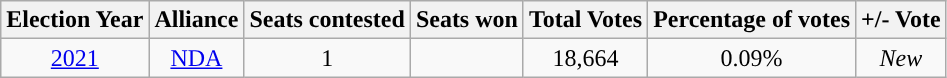<table class="wikitable" style="text-align:center">
<tr>
<th Style="background-color:">Election Year</th>
<th Style="background-color:">Alliance</th>
<th Style="background-color:">Seats contested</th>
<th Style="background-color:">Seats won</th>
<th Style="background-color:">Total Votes</th>
<th Style="background-color:">Percentage of votes</th>
<th Style="background-color:">+/- Vote</th>
</tr>
<tr>
<td><a href='#'>2021</a></td>
<td><a href='#'>NDA</a></td>
<td>1</td>
<td></td>
<td>18,664</td>
<td>0.09%</td>
<td><em>New</em></td>
</tr>
</table>
